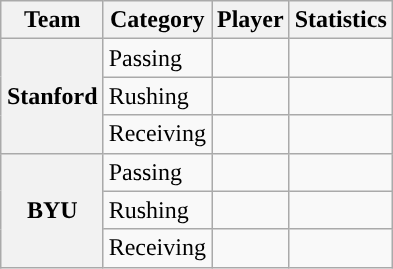<table class="wikitable" style="float:right">
<tr>
<th>Team</th>
<th>Category</th>
<th>Player</th>
<th>Statistics</th>
</tr>
<tr>
<th rowspan=3>Stanford</th>
<td>Passing</td>
<td></td>
<td></td>
</tr>
<tr>
<td>Rushing</td>
<td></td>
<td></td>
</tr>
<tr>
<td>Receiving</td>
<td></td>
<td></td>
</tr>
<tr>
<th rowspan=3>BYU</th>
<td>Passing</td>
<td></td>
<td></td>
</tr>
<tr>
<td>Rushing</td>
<td></td>
<td></td>
</tr>
<tr>
<td>Receiving</td>
<td></td>
<td></td>
</tr>
</table>
